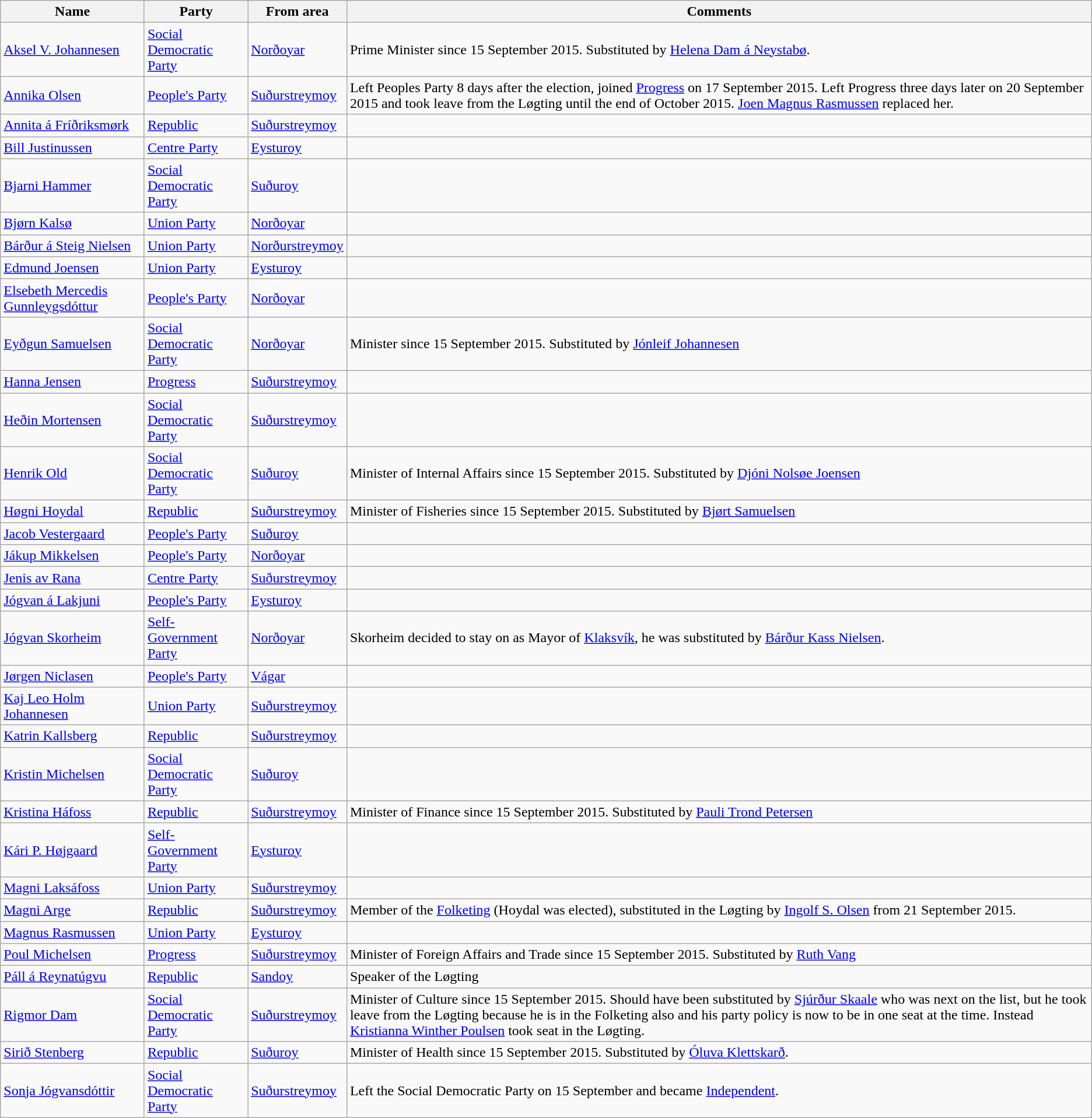<table class="wikitable sortable">
<tr>
<th>Name</th>
<th>Party</th>
<th>From area</th>
<th>Comments</th>
</tr>
<tr>
<td><a href='#'>Aksel V. Johannesen</a></td>
<td><a href='#'>Social Democratic Party</a></td>
<td><a href='#'>Norðoyar</a></td>
<td>Prime Minister since 15 September 2015. Substituted by <a href='#'>Helena Dam á Neystabø</a>.</td>
</tr>
<tr>
<td><a href='#'>Annika Olsen</a></td>
<td><a href='#'>People's Party</a></td>
<td><a href='#'>Suðurstreymoy</a></td>
<td>Left Peoples Party 8 days after the election, joined <a href='#'>Progress</a> on 17 September 2015. Left Progress three days later on 20 September 2015 and took leave from the Løgting until the end of October 2015. <a href='#'>Joen Magnus Rasmussen</a> replaced her.</td>
</tr>
<tr>
<td><a href='#'>Annita á Fríðriksmørk</a></td>
<td><a href='#'>Republic</a></td>
<td><a href='#'>Suðurstreymoy</a></td>
<td></td>
</tr>
<tr>
<td><a href='#'>Bill Justinussen</a></td>
<td><a href='#'>Centre Party</a></td>
<td><a href='#'>Eysturoy</a></td>
<td></td>
</tr>
<tr>
<td><a href='#'>Bjarni Hammer</a></td>
<td><a href='#'>Social Democratic Party</a></td>
<td><a href='#'>Suðuroy</a></td>
<td></td>
</tr>
<tr>
<td><a href='#'>Bjørn Kalsø</a></td>
<td><a href='#'>Union Party</a></td>
<td><a href='#'>Norðoyar</a></td>
<td></td>
</tr>
<tr>
<td><a href='#'>Bárður á Steig Nielsen</a></td>
<td><a href='#'>Union Party</a></td>
<td><a href='#'>Norðurstreymoy</a></td>
<td></td>
</tr>
<tr>
<td><a href='#'>Edmund Joensen</a></td>
<td><a href='#'>Union Party</a></td>
<td><a href='#'>Eysturoy</a></td>
<td></td>
</tr>
<tr>
<td><a href='#'>Elsebeth Mercedis Gunnleygsdóttur</a></td>
<td><a href='#'>People's Party</a></td>
<td><a href='#'>Norðoyar</a></td>
<td></td>
</tr>
<tr>
<td><a href='#'>Eyðgun Samuelsen</a></td>
<td><a href='#'>Social Democratic Party</a></td>
<td><a href='#'>Norðoyar</a></td>
<td>Minister since 15 September 2015. Substituted by <a href='#'>Jónleif Johannesen</a></td>
</tr>
<tr>
<td><a href='#'>Hanna Jensen</a></td>
<td><a href='#'>Progress</a></td>
<td><a href='#'>Suðurstreymoy</a></td>
<td></td>
</tr>
<tr>
<td><a href='#'>Heðin Mortensen</a></td>
<td><a href='#'>Social Democratic Party</a></td>
<td><a href='#'>Suðurstreymoy</a></td>
<td></td>
</tr>
<tr>
<td><a href='#'>Henrik Old</a></td>
<td><a href='#'>Social Democratic Party</a></td>
<td><a href='#'>Suðuroy</a></td>
<td>Minister of Internal Affairs since 15 September 2015. Substituted by <a href='#'>Djóni Nolsøe Joensen</a></td>
</tr>
<tr>
<td><a href='#'>Høgni Hoydal</a></td>
<td><a href='#'>Republic</a></td>
<td><a href='#'>Suðurstreymoy</a></td>
<td>Minister of Fisheries since 15 September 2015. Substituted by <a href='#'>Bjørt Samuelsen</a></td>
</tr>
<tr>
<td><a href='#'>Jacob Vestergaard</a></td>
<td><a href='#'>People's Party</a></td>
<td><a href='#'>Suðuroy</a></td>
<td></td>
</tr>
<tr>
<td><a href='#'>Jákup Mikkelsen</a></td>
<td><a href='#'>People's Party</a></td>
<td><a href='#'>Norðoyar</a></td>
<td></td>
</tr>
<tr>
<td><a href='#'>Jenis av Rana</a></td>
<td><a href='#'>Centre Party</a></td>
<td><a href='#'>Suðurstreymoy</a></td>
<td></td>
</tr>
<tr>
<td><a href='#'>Jógvan á Lakjuni</a></td>
<td><a href='#'>People's Party</a></td>
<td><a href='#'>Eysturoy</a></td>
<td></td>
</tr>
<tr>
<td><a href='#'>Jógvan Skorheim</a></td>
<td><a href='#'>Self-Government Party</a></td>
<td><a href='#'>Norðoyar</a></td>
<td>Skorheim decided to stay on as Mayor of <a href='#'>Klaksvík</a>, he was substituted by <a href='#'>Bárður Kass Nielsen</a>.</td>
</tr>
<tr>
<td><a href='#'>Jørgen Niclasen</a></td>
<td><a href='#'>People's Party</a></td>
<td><a href='#'>Vágar</a></td>
<td></td>
</tr>
<tr>
<td><a href='#'>Kaj Leo Holm Johannesen</a></td>
<td><a href='#'>Union Party</a></td>
<td><a href='#'>Suðurstreymoy</a></td>
<td></td>
</tr>
<tr>
<td><a href='#'>Katrin Kallsberg</a></td>
<td><a href='#'>Republic</a></td>
<td><a href='#'>Suðurstreymoy</a></td>
<td></td>
</tr>
<tr>
<td><a href='#'>Kristin Michelsen</a></td>
<td><a href='#'>Social Democratic Party</a></td>
<td><a href='#'>Suðuroy</a></td>
<td></td>
</tr>
<tr>
<td><a href='#'>Kristina Háfoss</a></td>
<td><a href='#'>Republic</a></td>
<td><a href='#'>Suðurstreymoy</a></td>
<td>Minister of Finance since 15 September 2015. Substituted by <a href='#'>Pauli Trond Petersen</a></td>
</tr>
<tr>
<td><a href='#'>Kári P. Højgaard</a></td>
<td><a href='#'>Self-Government Party</a></td>
<td><a href='#'>Eysturoy</a></td>
<td></td>
</tr>
<tr>
<td><a href='#'>Magni Laksáfoss</a></td>
<td><a href='#'>Union Party</a></td>
<td><a href='#'>Suðurstreymoy</a></td>
<td></td>
</tr>
<tr>
<td><a href='#'>Magni Arge</a></td>
<td><a href='#'>Republic</a></td>
<td><a href='#'>Suðurstreymoy</a></td>
<td>Member of the <a href='#'>Folketing</a> (Hoydal was elected), substituted in the Løgting by <a href='#'>Ingolf S. Olsen</a> from 21 September 2015.</td>
</tr>
<tr>
<td><a href='#'>Magnus Rasmussen</a></td>
<td><a href='#'>Union Party</a></td>
<td><a href='#'>Eysturoy</a></td>
<td></td>
</tr>
<tr>
<td><a href='#'>Poul Michelsen</a></td>
<td><a href='#'>Progress</a></td>
<td><a href='#'>Suðurstreymoy</a></td>
<td>Minister of Foreign Affairs and Trade since 15 September 2015. Substituted by <a href='#'>Ruth Vang</a></td>
</tr>
<tr>
<td><a href='#'>Páll á Reynatúgvu</a></td>
<td><a href='#'>Republic</a></td>
<td><a href='#'>Sandoy</a></td>
<td>Speaker of the Løgting</td>
</tr>
<tr>
<td><a href='#'>Rigmor Dam</a></td>
<td><a href='#'>Social Democratic Party</a></td>
<td><a href='#'>Suðurstreymoy</a></td>
<td>Minister of Culture since 15 September 2015. Should have been substituted by <a href='#'>Sjúrður Skaale</a> who was next on the list, but he took leave from the Løgting because he is in the Folketing also and his party policy is now to be in one seat at the time. Instead <a href='#'>Kristianna Winther Poulsen</a> took seat in the Løgting.</td>
</tr>
<tr>
<td><a href='#'>Sirið Stenberg</a></td>
<td><a href='#'>Republic</a></td>
<td><a href='#'>Suðuroy</a></td>
<td>Minister of Health since 15 September 2015. Substituted by <a href='#'>Óluva Klettskarð</a>.</td>
</tr>
<tr>
<td><a href='#'>Sonja Jógvansdóttir</a></td>
<td><a href='#'>Social Democratic Party</a></td>
<td><a href='#'>Suðurstreymoy</a></td>
<td>Left the Social Democratic Party on 15 September and became <a href='#'>Independent</a>.</td>
</tr>
</table>
